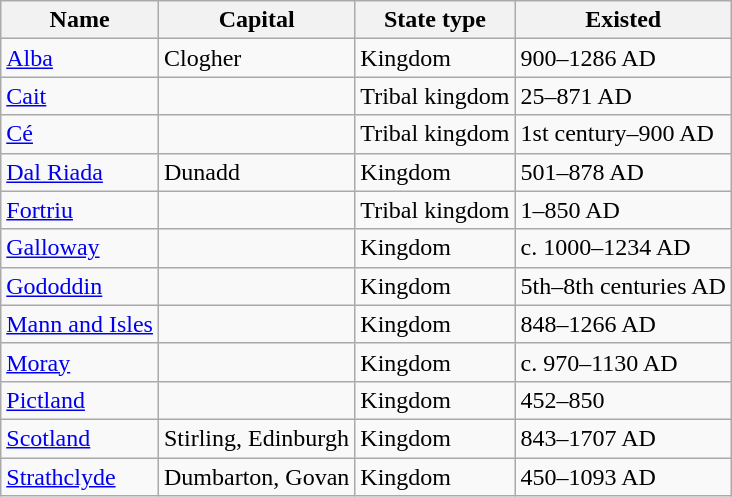<table class="wikitable sortable" border="1">
<tr>
<th>Name</th>
<th>Capital</th>
<th>State type</th>
<th>Existed</th>
</tr>
<tr>
<td><a href='#'>Alba</a></td>
<td>Clogher</td>
<td>Kingdom</td>
<td>900–1286 AD</td>
</tr>
<tr>
<td><a href='#'>Cait</a></td>
<td></td>
<td>Tribal kingdom</td>
<td>25–871 AD</td>
</tr>
<tr>
<td><a href='#'>Cé</a></td>
<td></td>
<td>Tribal kingdom</td>
<td>1st century–900 AD</td>
</tr>
<tr>
<td><a href='#'>Dal Riada</a></td>
<td>Dunadd</td>
<td>Kingdom</td>
<td>501–878 AD</td>
</tr>
<tr>
<td><a href='#'>Fortriu</a></td>
<td></td>
<td>Tribal kingdom</td>
<td>1–850 AD</td>
</tr>
<tr>
<td><a href='#'>Galloway</a></td>
<td></td>
<td>Kingdom</td>
<td>c. 1000–1234 AD</td>
</tr>
<tr>
<td><a href='#'>Gododdin</a></td>
<td></td>
<td>Kingdom</td>
<td>5th–8th centuries AD</td>
</tr>
<tr>
<td><a href='#'>Mann and Isles</a></td>
<td></td>
<td>Kingdom</td>
<td>848–1266 AD</td>
</tr>
<tr>
<td><a href='#'>Moray</a></td>
<td></td>
<td>Kingdom</td>
<td>c. 970–1130 AD</td>
</tr>
<tr>
<td><a href='#'>Pictland</a></td>
<td></td>
<td>Kingdom</td>
<td>452–850</td>
</tr>
<tr>
<td><a href='#'>Scotland</a></td>
<td>Stirling, Edinburgh</td>
<td>Kingdom</td>
<td>843–1707 AD</td>
</tr>
<tr>
<td><a href='#'>Strathclyde</a></td>
<td>Dumbarton, Govan</td>
<td>Kingdom</td>
<td>450–1093 AD</td>
</tr>
</table>
